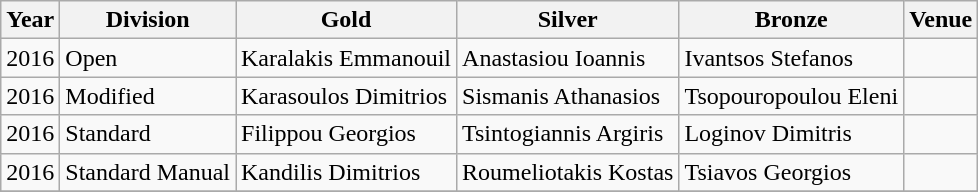<table class="wikitable sortable" style="text-align: left;">
<tr>
<th>Year</th>
<th>Division</th>
<th> Gold</th>
<th> Silver</th>
<th> Bronze</th>
<th>Venue</th>
</tr>
<tr>
<td>2016</td>
<td>Open</td>
<td>Karalakis Emmanouil</td>
<td>Anastasiou Ioannis</td>
<td>Ivantsos Stefanos</td>
<td></td>
</tr>
<tr>
<td>2016</td>
<td>Modified</td>
<td>Karasoulos Dimitrios</td>
<td>Sismanis Athanasios</td>
<td>Tsopouropoulou Eleni</td>
<td></td>
</tr>
<tr>
<td>2016</td>
<td>Standard</td>
<td>Filippou Georgios</td>
<td>Tsintogiannis Argiris</td>
<td>Loginov Dimitris</td>
<td></td>
</tr>
<tr>
<td>2016</td>
<td>Standard Manual</td>
<td>Kandilis Dimitrios</td>
<td>Roumeliotakis Kostas</td>
<td>Tsiavos Georgios</td>
<td></td>
</tr>
<tr>
</tr>
</table>
